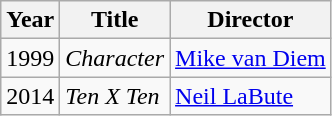<table class="wikitable">
<tr>
<th>Year</th>
<th>Title</th>
<th>Director</th>
</tr>
<tr>
<td>1999</td>
<td><em>Character</em></td>
<td><a href='#'>Mike van Diem</a></td>
</tr>
<tr>
<td>2014</td>
<td><em>Ten X Ten</em></td>
<td><a href='#'>Neil LaBute</a></td>
</tr>
</table>
